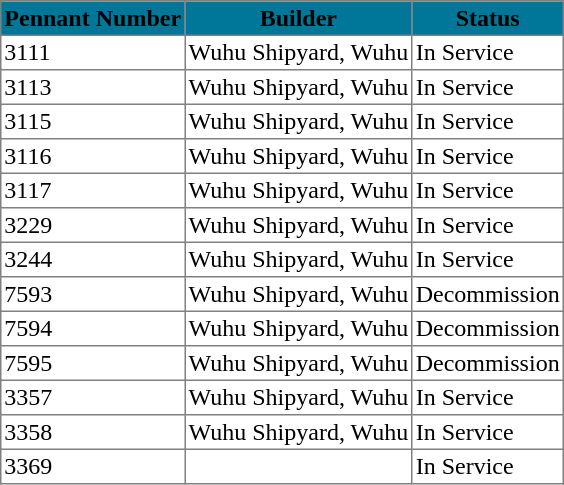<table class="toccolours" border="1" cellspacing="1" cellpadding="2" style="margin:auto; border-collapse:collapse;">
<tr style="background:#079;">
<th><span>Pennant Number</span></th>
<th><span>Builder</span></th>
<th><span>Status</span></th>
</tr>
<tr>
<td>3111</td>
<td>Wuhu Shipyard, Wuhu</td>
<td>In Service</td>
</tr>
<tr>
<td>3113</td>
<td>Wuhu Shipyard, Wuhu</td>
<td>In Service</td>
</tr>
<tr>
<td>3115</td>
<td>Wuhu Shipyard, Wuhu</td>
<td>In Service</td>
</tr>
<tr>
<td>3116</td>
<td>Wuhu Shipyard, Wuhu</td>
<td>In Service</td>
</tr>
<tr>
<td>3117</td>
<td>Wuhu Shipyard, Wuhu</td>
<td>In Service</td>
</tr>
<tr>
<td>3229</td>
<td>Wuhu Shipyard, Wuhu</td>
<td>In Service</td>
</tr>
<tr>
<td>3244</td>
<td>Wuhu Shipyard, Wuhu</td>
<td>In Service</td>
</tr>
<tr>
<td>7593</td>
<td>Wuhu Shipyard, Wuhu</td>
<td>Decommission</td>
</tr>
<tr>
<td>7594</td>
<td>Wuhu Shipyard, Wuhu</td>
<td>Decommission</td>
</tr>
<tr>
<td>7595</td>
<td>Wuhu Shipyard, Wuhu</td>
<td>Decommission</td>
</tr>
<tr>
<td>3357</td>
<td>Wuhu Shipyard, Wuhu</td>
<td>In Service</td>
</tr>
<tr>
<td>3358</td>
<td>Wuhu Shipyard, Wuhu</td>
<td>In Service</td>
</tr>
<tr>
<td>3369</td>
<td></td>
<td>In Service</td>
</tr>
</table>
